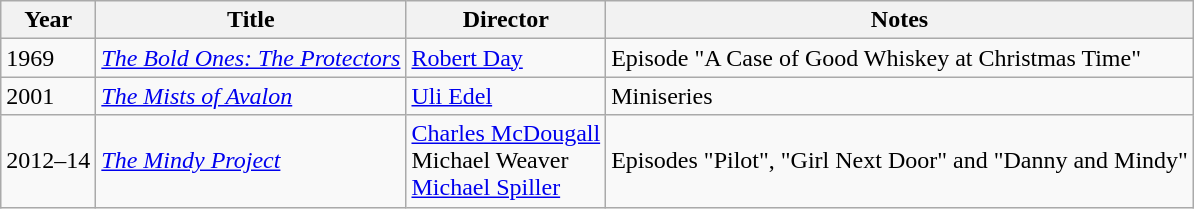<table class="wikitable">
<tr>
<th>Year</th>
<th>Title</th>
<th>Director</th>
<th>Notes</th>
</tr>
<tr>
<td>1969</td>
<td><em><a href='#'>The Bold Ones: The Protectors</a></em></td>
<td><a href='#'>Robert Day</a></td>
<td>Episode "A Case of Good Whiskey at Christmas Time"</td>
</tr>
<tr>
<td>2001</td>
<td><em><a href='#'>The Mists of Avalon</a></em></td>
<td><a href='#'>Uli Edel</a></td>
<td>Miniseries</td>
</tr>
<tr>
<td>2012–14</td>
<td><em><a href='#'>The Mindy Project</a></em></td>
<td><a href='#'>Charles McDougall</a><br>Michael Weaver<br><a href='#'>Michael Spiller</a></td>
<td>Episodes "Pilot", "Girl Next Door" and "Danny and Mindy"</td>
</tr>
</table>
